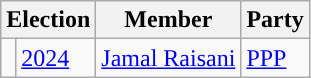<table class="wikitable">
<tr>
<th colspan="2">Election</th>
<th>Member</th>
<th>Party</th>
</tr>
<tr>
<td style="background-color: "></td>
<td><a href='#'>2024</a></td>
<td><a href='#'>Jamal Raisani</a></td>
<td><a href='#'>PPP</a></td>
</tr>
</table>
